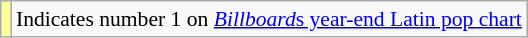<table class="wikitable" style="font-size:90%;">
<tr>
<td style="background-color:#FFFF99"></td>
<td>Indicates number 1 on <a href='#'><em>Billboard</em>s year-end Latin pop chart</a></td>
</tr>
</table>
